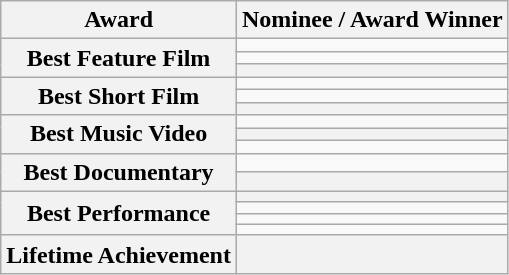<table role="presentation" class="wikitable mw-collapsible mw-collapsed">
<tr>
<th><strong>Award</strong></th>
<th><strong>Nominee / Award Winner</strong></th>
</tr>
<tr>
<th rowspan="3">Best Feature Film</th>
<td></td>
</tr>
<tr>
<td></td>
</tr>
<tr>
<th></th>
</tr>
<tr>
<th rowspan="3">Best Short Film</th>
<td></td>
</tr>
<tr>
<td></td>
</tr>
<tr>
<th></th>
</tr>
<tr>
<th rowspan="3">Best Music Video</th>
<td></td>
</tr>
<tr>
<th></th>
</tr>
<tr>
<td></td>
</tr>
<tr>
<th rowspan="2">Best Documentary</th>
<td></td>
</tr>
<tr>
<th></th>
</tr>
<tr>
<th rowspan="4">Best Performance</th>
<th></th>
</tr>
<tr>
<td></td>
</tr>
<tr>
<td></td>
</tr>
<tr>
<td></td>
</tr>
<tr>
<th rowspan="1">Lifetime Achievement</th>
<th></th>
</tr>
</table>
